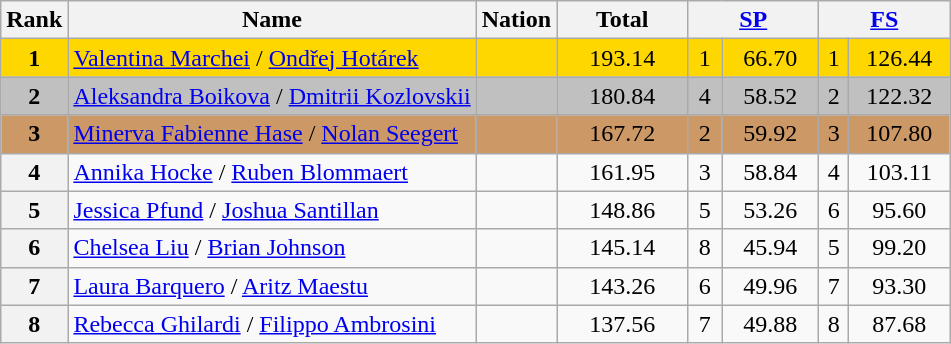<table class="wikitable sortable">
<tr>
<th>Rank</th>
<th>Name</th>
<th>Nation</th>
<th width="80px">Total</th>
<th colspan="2" width="80px"><a href='#'>SP</a></th>
<th colspan="2" width="80px"><a href='#'>FS</a></th>
</tr>
<tr bgcolor="gold">
<td align="center"><strong>1</strong></td>
<td><a href='#'>Valentina Marchei</a> / <a href='#'>Ondřej Hotárek</a></td>
<td></td>
<td align="center">193.14</td>
<td align="center">1</td>
<td align="center">66.70</td>
<td align="center">1</td>
<td align="center">126.44</td>
</tr>
<tr bgcolor="silver">
<td align="center"><strong>2</strong></td>
<td><a href='#'>Aleksandra Boikova</a> / <a href='#'>Dmitrii Kozlovskii</a></td>
<td></td>
<td align="center">180.84</td>
<td align="center">4</td>
<td align="center">58.52</td>
<td align="center">2</td>
<td align="center">122.32</td>
</tr>
<tr bgcolor="cc9966">
<td align="center"><strong>3</strong></td>
<td><a href='#'>Minerva Fabienne Hase</a> / <a href='#'>Nolan Seegert</a></td>
<td></td>
<td align="center">167.72</td>
<td align="center">2</td>
<td align="center">59.92</td>
<td align="center">3</td>
<td align="center">107.80</td>
</tr>
<tr>
<th>4</th>
<td><a href='#'>Annika Hocke</a> / <a href='#'>Ruben Blommaert</a></td>
<td></td>
<td align="center">161.95</td>
<td align="center">3</td>
<td align="center">58.84</td>
<td align="center">4</td>
<td align="center">103.11</td>
</tr>
<tr>
<th>5</th>
<td><a href='#'>Jessica Pfund</a> / <a href='#'>Joshua Santillan</a></td>
<td></td>
<td align="center">148.86</td>
<td align="center">5</td>
<td align="center">53.26</td>
<td align="center">6</td>
<td align="center">95.60</td>
</tr>
<tr>
<th>6</th>
<td><a href='#'>Chelsea Liu</a> / <a href='#'>Brian Johnson</a></td>
<td></td>
<td align="center">145.14</td>
<td align="center">8</td>
<td align="center">45.94</td>
<td align="center">5</td>
<td align="center">99.20</td>
</tr>
<tr>
<th>7</th>
<td><a href='#'>Laura Barquero</a> / <a href='#'>Aritz Maestu</a></td>
<td></td>
<td align="center">143.26</td>
<td align="center">6</td>
<td align="center">49.96</td>
<td align="center">7</td>
<td align="center">93.30</td>
</tr>
<tr>
<th>8</th>
<td><a href='#'>Rebecca Ghilardi</a> / <a href='#'>Filippo Ambrosini</a></td>
<td></td>
<td align="center">137.56</td>
<td align="center">7</td>
<td align="center">49.88</td>
<td align="center">8</td>
<td align="center">87.68</td>
</tr>
</table>
